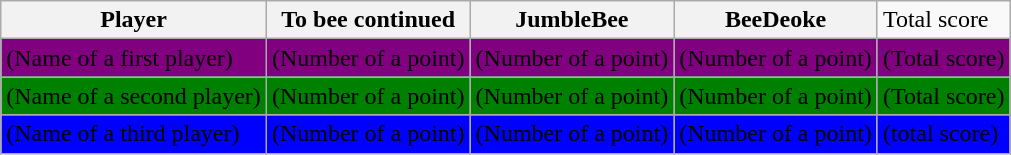<table class="wikitable">
<tr>
<th>Player</th>
<th>To bee continued</th>
<th>JumbleBee</th>
<th>BeeDeoke</th>
<td>Total score</td>
</tr>
<tr>
<td style="background:purple;">(Name of a first player)</td>
<td style="background:purple;">(Number of a point)</td>
<td style="background:purple;">(Number of a point)</td>
<td style="background:purple;">(Number of a point)</td>
<td style="background:purple;">(Total score)</td>
</tr>
<tr>
<td style="background:green;">(Name of a second player)</td>
<td style="background:green;">(Number of a point)</td>
<td style="background:green;">(Number of a point)</td>
<td style="background:green;">(Number of a point)</td>
<td style="background:green;">(Total score)</td>
</tr>
<tr>
<td style="background:blue;">(Name of a third player)</td>
<td style="background:blue;">(Number of a point)</td>
<td style="background:blue;">(Number of a point)</td>
<td style="background:blue;">(Number of a point)</td>
<td style="background:blue;">(total score)</td>
</tr>
</table>
